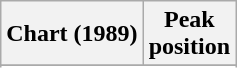<table class="wikitable sortable plainrowheaders" style="text-align:center;">
<tr>
<th scope="col">Chart (1989)</th>
<th scope="col">Peak<br>position</th>
</tr>
<tr>
</tr>
<tr>
</tr>
</table>
